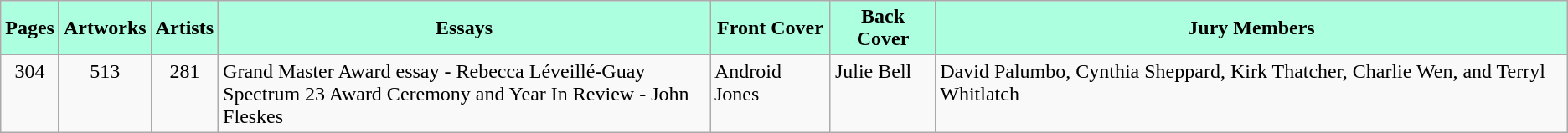<table class="wikitable">
<tr>
<th style="background:#acffdf">Pages</th>
<th style="background:#acffdf">Artworks</th>
<th style="background:#acffdf">Artists</th>
<th style="background:#acffdf">Essays</th>
<th style="background:#acffdf">Front Cover</th>
<th style="background:#acffdf">Back Cover</th>
<th style="background:#acffdf">Jury Members</th>
</tr>
<tr valign="top">
<td align="center">304</td>
<td align="center">513</td>
<td align="center">281</td>
<td>Grand Master Award essay - Rebecca Léveillé-Guay<br>Spectrum 23 Award Ceremony and Year In Review - John Fleskes</td>
<td>Android Jones</td>
<td>Julie Bell</td>
<td>David Palumbo, Cynthia Sheppard, Kirk Thatcher, Charlie Wen, and Terryl Whitlatch</td>
</tr>
</table>
